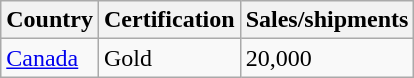<table class="wikitable">
<tr>
<th align="left">Country</th>
<th align="left">Certification</th>
<th align="left">Sales/shipments</th>
</tr>
<tr>
<td><a href='#'>Canada</a></td>
<td>Gold</td>
<td>20,000</td>
</tr>
</table>
